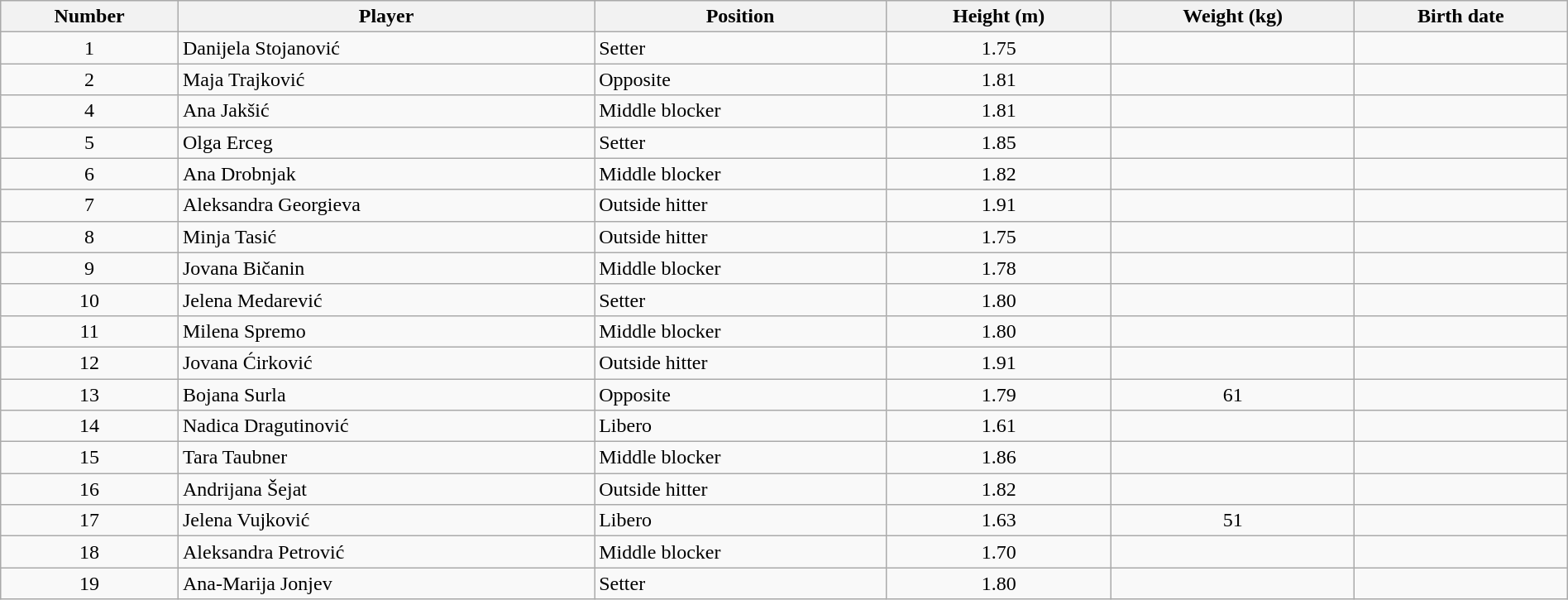<table class="wikitable" style="width:100%;">
<tr>
<th>Number</th>
<th>Player</th>
<th>Position</th>
<th>Height (m)</th>
<th>Weight (kg)</th>
<th>Birth date</th>
</tr>
<tr>
<td align=center>1</td>
<td> Danijela Stojanović</td>
<td>Setter</td>
<td align=center>1.75</td>
<td align=center></td>
<td></td>
</tr>
<tr>
<td align=center>2</td>
<td> Maja Trajković</td>
<td>Opposite</td>
<td align=center>1.81</td>
<td align=center></td>
<td></td>
</tr>
<tr>
<td align=center>4</td>
<td> Ana Jakšić</td>
<td>Middle blocker</td>
<td align=center>1.81</td>
<td align=center></td>
<td></td>
</tr>
<tr>
<td align=center>5</td>
<td> Olga Erceg</td>
<td>Setter</td>
<td align=center>1.85</td>
<td align=center></td>
<td></td>
</tr>
<tr>
<td align=center>6</td>
<td> Ana Drobnjak</td>
<td>Middle blocker</td>
<td align=center>1.82</td>
<td align=center></td>
<td></td>
</tr>
<tr>
<td align=center>7</td>
<td> Aleksandra Georgieva</td>
<td>Outside hitter</td>
<td align=center>1.91</td>
<td align=center></td>
<td></td>
</tr>
<tr>
<td align=center>8</td>
<td> Minja Tasić</td>
<td>Outside hitter</td>
<td align=center>1.75</td>
<td align=center></td>
<td></td>
</tr>
<tr>
<td align=center>9</td>
<td> Jovana Bičanin</td>
<td>Middle blocker</td>
<td align=center>1.78</td>
<td align=center></td>
<td></td>
</tr>
<tr>
<td align=center>10</td>
<td> Jelena Medarević</td>
<td>Setter</td>
<td align=center>1.80</td>
<td align=center></td>
<td></td>
</tr>
<tr>
<td align=center>11</td>
<td> Milena Spremo</td>
<td>Middle blocker</td>
<td align=center>1.80</td>
<td align=center></td>
<td></td>
</tr>
<tr>
<td align=center>12</td>
<td> Jovana Ćirković</td>
<td>Outside hitter</td>
<td align=center>1.91</td>
<td align=center></td>
<td></td>
</tr>
<tr>
<td align=center>13</td>
<td> Bojana Surla</td>
<td>Opposite</td>
<td align=center>1.79</td>
<td align=center>61</td>
<td></td>
</tr>
<tr>
<td align=center>14</td>
<td> Nadica Dragutinović</td>
<td>Libero</td>
<td align=center>1.61</td>
<td align=center></td>
<td></td>
</tr>
<tr>
<td align=center>15</td>
<td> Tara Taubner</td>
<td>Middle blocker</td>
<td align=center>1.86</td>
<td align=center></td>
<td></td>
</tr>
<tr>
<td align=center>16</td>
<td> Andrijana Šejat</td>
<td>Outside hitter</td>
<td align=center>1.82</td>
<td align=center></td>
<td></td>
</tr>
<tr>
<td align=center>17</td>
<td> Jelena Vujković</td>
<td>Libero</td>
<td align=center>1.63</td>
<td align=center>51</td>
<td></td>
</tr>
<tr>
<td align=center>18</td>
<td> Aleksandra Petrović</td>
<td>Middle blocker</td>
<td align=center>1.70</td>
<td align=center></td>
<td></td>
</tr>
<tr>
<td align=center>19</td>
<td> Ana-Marija Jonjev</td>
<td>Setter</td>
<td align=center>1.80</td>
<td align=center></td>
<td></td>
</tr>
</table>
